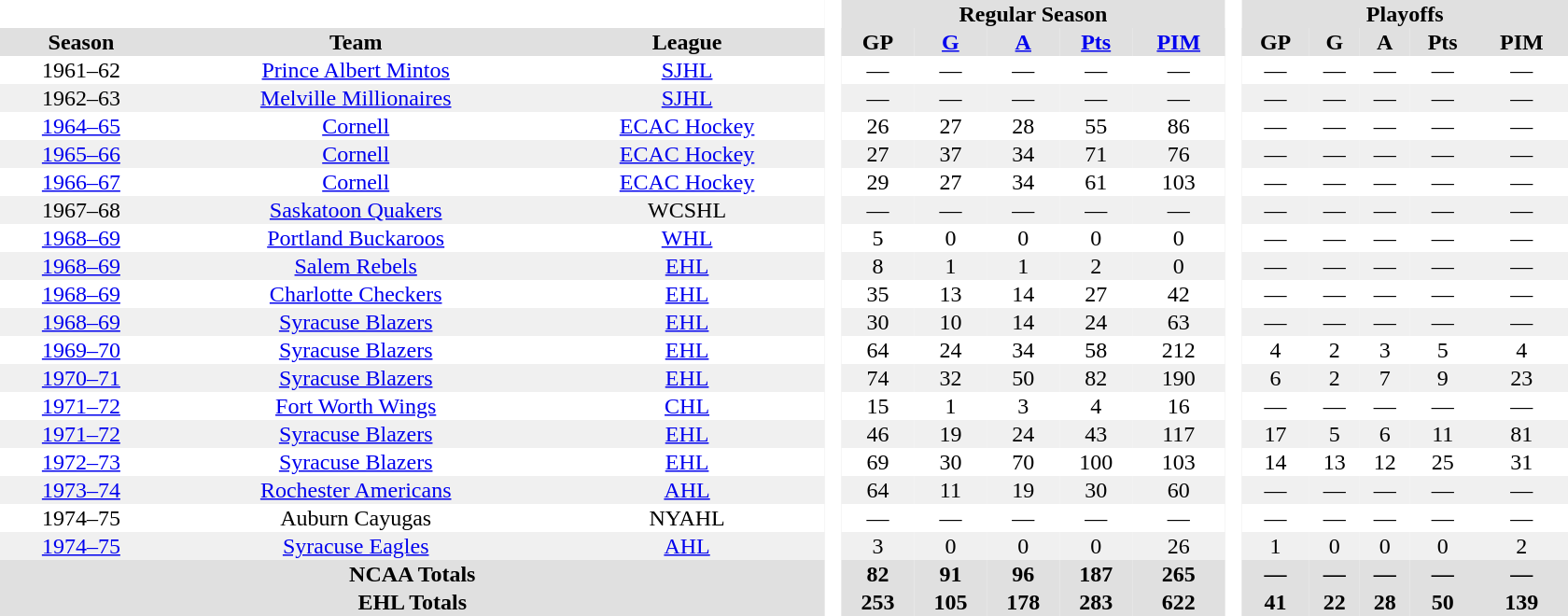<table border="0" cellpadding="1" cellspacing="0" style="text-align:center; width:70em">
<tr bgcolor="#e0e0e0">
<th colspan="3"  bgcolor="#ffffff"> </th>
<th rowspan="99" bgcolor="#ffffff"> </th>
<th colspan="5">Regular Season</th>
<th rowspan="99" bgcolor="#ffffff"> </th>
<th colspan="5">Playoffs</th>
</tr>
<tr bgcolor="#e0e0e0">
<th>Season</th>
<th>Team</th>
<th>League</th>
<th>GP</th>
<th><a href='#'>G</a></th>
<th><a href='#'>A</a></th>
<th><a href='#'>Pts</a></th>
<th><a href='#'>PIM</a></th>
<th>GP</th>
<th>G</th>
<th>A</th>
<th>Pts</th>
<th>PIM</th>
</tr>
<tr>
<td>1961–62</td>
<td><a href='#'>Prince Albert Mintos</a></td>
<td><a href='#'>SJHL</a></td>
<td>—</td>
<td>—</td>
<td>—</td>
<td>—</td>
<td>—</td>
<td>—</td>
<td>—</td>
<td>—</td>
<td>—</td>
<td>—</td>
</tr>
<tr bgcolor=f0f0f0>
<td>1962–63</td>
<td><a href='#'>Melville Millionaires</a></td>
<td><a href='#'>SJHL</a></td>
<td>—</td>
<td>—</td>
<td>—</td>
<td>—</td>
<td>—</td>
<td>—</td>
<td>—</td>
<td>—</td>
<td>—</td>
<td>—</td>
</tr>
<tr>
<td><a href='#'>1964–65</a></td>
<td><a href='#'>Cornell</a></td>
<td><a href='#'>ECAC Hockey</a></td>
<td>26</td>
<td>27</td>
<td>28</td>
<td>55</td>
<td>86</td>
<td>—</td>
<td>—</td>
<td>—</td>
<td>—</td>
<td>—</td>
</tr>
<tr bgcolor=f0f0f0>
<td><a href='#'>1965–66</a></td>
<td><a href='#'>Cornell</a></td>
<td><a href='#'>ECAC Hockey</a></td>
<td>27</td>
<td>37</td>
<td>34</td>
<td>71</td>
<td>76</td>
<td>—</td>
<td>—</td>
<td>—</td>
<td>—</td>
<td>—</td>
</tr>
<tr>
<td><a href='#'>1966–67</a></td>
<td><a href='#'>Cornell</a></td>
<td><a href='#'>ECAC Hockey</a></td>
<td>29</td>
<td>27</td>
<td>34</td>
<td>61</td>
<td>103</td>
<td>—</td>
<td>—</td>
<td>—</td>
<td>—</td>
<td>—</td>
</tr>
<tr bgcolor=f0f0f0>
<td>1967–68</td>
<td><a href='#'>Saskatoon Quakers</a></td>
<td>WCSHL</td>
<td>—</td>
<td>—</td>
<td>—</td>
<td>—</td>
<td>—</td>
<td>—</td>
<td>—</td>
<td>—</td>
<td>—</td>
<td>—</td>
</tr>
<tr>
<td><a href='#'>1968–69</a></td>
<td><a href='#'>Portland Buckaroos</a></td>
<td><a href='#'>WHL</a></td>
<td>5</td>
<td>0</td>
<td>0</td>
<td>0</td>
<td>0</td>
<td>—</td>
<td>—</td>
<td>—</td>
<td>—</td>
<td>—</td>
</tr>
<tr bgcolor=f0f0f0>
<td><a href='#'>1968–69</a></td>
<td><a href='#'>Salem Rebels</a></td>
<td><a href='#'>EHL</a></td>
<td>8</td>
<td>1</td>
<td>1</td>
<td>2</td>
<td>0</td>
<td>—</td>
<td>—</td>
<td>—</td>
<td>—</td>
<td>—</td>
</tr>
<tr>
<td><a href='#'>1968–69</a></td>
<td><a href='#'>Charlotte Checkers</a></td>
<td><a href='#'>EHL</a></td>
<td>35</td>
<td>13</td>
<td>14</td>
<td>27</td>
<td>42</td>
<td>—</td>
<td>—</td>
<td>—</td>
<td>—</td>
<td>—</td>
</tr>
<tr bgcolor=f0f0f0>
<td><a href='#'>1968–69</a></td>
<td><a href='#'>Syracuse Blazers</a></td>
<td><a href='#'>EHL</a></td>
<td>30</td>
<td>10</td>
<td>14</td>
<td>24</td>
<td>63</td>
<td>—</td>
<td>—</td>
<td>—</td>
<td>—</td>
<td>—</td>
</tr>
<tr>
<td><a href='#'>1969–70</a></td>
<td><a href='#'>Syracuse Blazers</a></td>
<td><a href='#'>EHL</a></td>
<td>64</td>
<td>24</td>
<td>34</td>
<td>58</td>
<td>212</td>
<td>4</td>
<td>2</td>
<td>3</td>
<td>5</td>
<td>4</td>
</tr>
<tr bgcolor=f0f0f0>
<td><a href='#'>1970–71</a></td>
<td><a href='#'>Syracuse Blazers</a></td>
<td><a href='#'>EHL</a></td>
<td>74</td>
<td>32</td>
<td>50</td>
<td>82</td>
<td>190</td>
<td>6</td>
<td>2</td>
<td>7</td>
<td>9</td>
<td>23</td>
</tr>
<tr>
<td><a href='#'>1971–72</a></td>
<td><a href='#'>Fort Worth Wings</a></td>
<td><a href='#'>CHL</a></td>
<td>15</td>
<td>1</td>
<td>3</td>
<td>4</td>
<td>16</td>
<td>—</td>
<td>—</td>
<td>—</td>
<td>—</td>
<td>—</td>
</tr>
<tr bgcolor=f0f0f0>
<td><a href='#'>1971–72</a></td>
<td><a href='#'>Syracuse Blazers</a></td>
<td><a href='#'>EHL</a></td>
<td>46</td>
<td>19</td>
<td>24</td>
<td>43</td>
<td>117</td>
<td>17</td>
<td>5</td>
<td>6</td>
<td>11</td>
<td>81</td>
</tr>
<tr>
<td><a href='#'>1972–73</a></td>
<td><a href='#'>Syracuse Blazers</a></td>
<td><a href='#'>EHL</a></td>
<td>69</td>
<td>30</td>
<td>70</td>
<td>100</td>
<td>103</td>
<td>14</td>
<td>13</td>
<td>12</td>
<td>25</td>
<td>31</td>
</tr>
<tr bgcolor=f0f0f0>
<td><a href='#'>1973–74</a></td>
<td><a href='#'>Rochester Americans</a></td>
<td><a href='#'>AHL</a></td>
<td>64</td>
<td>11</td>
<td>19</td>
<td>30</td>
<td>60</td>
<td>—</td>
<td>—</td>
<td>—</td>
<td>—</td>
<td>—</td>
</tr>
<tr>
<td>1974–75</td>
<td>Auburn Cayugas</td>
<td>NYAHL</td>
<td>—</td>
<td>—</td>
<td>—</td>
<td>—</td>
<td>—</td>
<td>—</td>
<td>—</td>
<td>—</td>
<td>—</td>
<td>—</td>
</tr>
<tr bgcolor=f0f0f0>
<td><a href='#'>1974–75</a></td>
<td><a href='#'>Syracuse Eagles</a></td>
<td><a href='#'>AHL</a></td>
<td>3</td>
<td>0</td>
<td>0</td>
<td>0</td>
<td>26</td>
<td>1</td>
<td>0</td>
<td>0</td>
<td>0</td>
<td>2</td>
</tr>
<tr bgcolor="#e0e0e0">
<th colspan="3">NCAA Totals</th>
<th>82</th>
<th>91</th>
<th>96</th>
<th>187</th>
<th>265</th>
<th>—</th>
<th>—</th>
<th>—</th>
<th>—</th>
<th>—</th>
</tr>
<tr bgcolor="#e0e0e0">
<th colspan="3">EHL Totals</th>
<th>253</th>
<th>105</th>
<th>178</th>
<th>283</th>
<th>622</th>
<th>41</th>
<th>22</th>
<th>28</th>
<th>50</th>
<th>139</th>
</tr>
</table>
